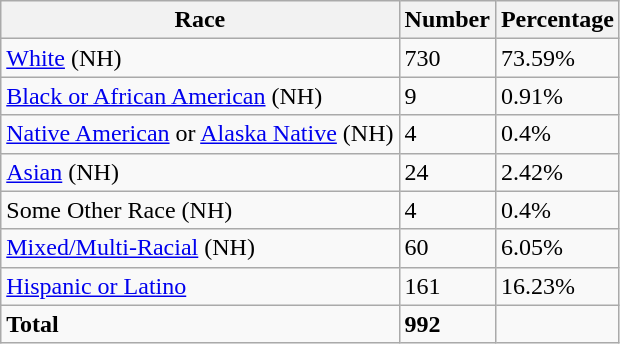<table class="wikitable">
<tr>
<th>Race</th>
<th>Number</th>
<th>Percentage</th>
</tr>
<tr>
<td><a href='#'>White</a> (NH)</td>
<td>730</td>
<td>73.59%</td>
</tr>
<tr>
<td><a href='#'>Black or African American</a> (NH)</td>
<td>9</td>
<td>0.91%</td>
</tr>
<tr>
<td><a href='#'>Native American</a> or <a href='#'>Alaska Native</a> (NH)</td>
<td>4</td>
<td>0.4%</td>
</tr>
<tr>
<td><a href='#'>Asian</a> (NH)</td>
<td>24</td>
<td>2.42%</td>
</tr>
<tr>
<td>Some Other Race (NH)</td>
<td>4</td>
<td>0.4%</td>
</tr>
<tr>
<td><a href='#'>Mixed/Multi-Racial</a> (NH)</td>
<td>60</td>
<td>6.05%</td>
</tr>
<tr>
<td><a href='#'>Hispanic or Latino</a></td>
<td>161</td>
<td>16.23%</td>
</tr>
<tr>
<td><strong>Total</strong></td>
<td><strong>992</strong></td>
<td></td>
</tr>
</table>
